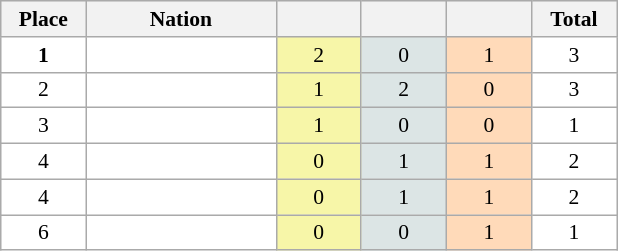<table class=wikitable style="border:1px solid #AAAAAA;font-size:90%">
<tr bgcolor="#EFEFEF">
<th width=50>Place</th>
<th width=120>Nation</th>
<th width=50></th>
<th width=50></th>
<th width=50></th>
<th width=50>Total</th>
</tr>
<tr align="center" valign="top" bgcolor="#FFFFFF">
<td><strong>1</strong></td>
<td align="left"><strong></strong></td>
<td style="background:#F7F6A8;">2</td>
<td style="background:#DCE5E5;">0</td>
<td style="background:#FFDAB9;">1</td>
<td>3</td>
</tr>
<tr align="center" valign="top" bgcolor="#FFFFFF">
<td>2</td>
<td align="left"></td>
<td style="background:#F7F6A8;">1</td>
<td style="background:#DCE5E5;">2</td>
<td style="background:#FFDAB9;">0</td>
<td>3</td>
</tr>
<tr align="center" valign="top" bgcolor="#FFFFFF">
<td>3</td>
<td align="left"></td>
<td style="background:#F7F6A8;">1</td>
<td style="background:#DCE5E5;">0</td>
<td style="background:#FFDAB9;">0</td>
<td>1</td>
</tr>
<tr align="center" valign="top" bgcolor="#FFFFFF">
<td>4</td>
<td align="left"></td>
<td style="background:#F7F6A8;">0</td>
<td style="background:#DCE5E5;">1</td>
<td style="background:#FFDAB9;">1</td>
<td>2</td>
</tr>
<tr align="center" valign="top" bgcolor="#FFFFFF">
<td>4</td>
<td align="left"></td>
<td style="background:#F7F6A8;">0</td>
<td style="background:#DCE5E5;">1</td>
<td style="background:#FFDAB9;">1</td>
<td>2</td>
</tr>
<tr align="center" valign="top" bgcolor="#FFFFFF">
<td>6</td>
<td align="left"></td>
<td style="background:#F7F6A8;">0</td>
<td style="background:#DCE5E5;">0</td>
<td style="background:#FFDAB9;">1</td>
<td>1</td>
</tr>
</table>
